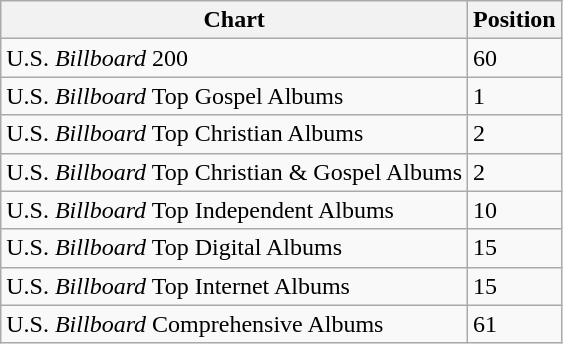<table class="wikitable" border="1">
<tr>
<th align="left">Chart</th>
<th align="left">Position</th>
</tr>
<tr>
<td align="left">U.S. <em>Billboard</em> 200</td>
<td align="left">60</td>
</tr>
<tr>
<td align="left">U.S. <em>Billboard</em> Top Gospel Albums</td>
<td align="left">1</td>
</tr>
<tr>
<td align="left">U.S. <em>Billboard</em> Top Christian Albums</td>
<td align="left">2</td>
</tr>
<tr>
<td align="left">U.S. <em>Billboard</em> Top Christian & Gospel Albums</td>
<td align="left">2</td>
</tr>
<tr>
<td align="left">U.S. <em>Billboard</em> Top Independent Albums</td>
<td align="left">10</td>
</tr>
<tr>
<td align="left">U.S. <em>Billboard</em> Top Digital Albums</td>
<td align="left">15</td>
</tr>
<tr>
<td align="left">U.S. <em>Billboard</em> Top Internet Albums</td>
<td align="left">15</td>
</tr>
<tr>
<td align="left">U.S. <em>Billboard</em> Comprehensive Albums</td>
<td align="left">61</td>
</tr>
</table>
